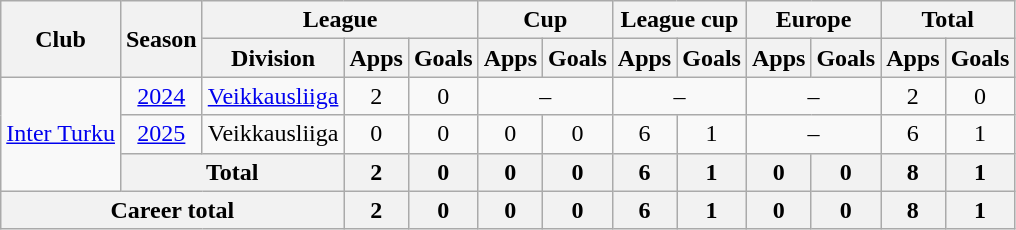<table class="wikitable" style="text-align:center">
<tr>
<th rowspan="2">Club</th>
<th rowspan="2">Season</th>
<th colspan="3">League</th>
<th colspan="2">Cup</th>
<th colspan="2">League cup</th>
<th colspan="2">Europe</th>
<th colspan="2">Total</th>
</tr>
<tr>
<th>Division</th>
<th>Apps</th>
<th>Goals</th>
<th>Apps</th>
<th>Goals</th>
<th>Apps</th>
<th>Goals</th>
<th>Apps</th>
<th>Goals</th>
<th>Apps</th>
<th>Goals</th>
</tr>
<tr>
<td rowspan="3"><a href='#'>Inter Turku</a></td>
<td><a href='#'>2024</a></td>
<td><a href='#'>Veikkausliiga</a></td>
<td>2</td>
<td>0</td>
<td colspan=2>–</td>
<td colspan=2>–</td>
<td colspan=2>–</td>
<td>2</td>
<td>0</td>
</tr>
<tr>
<td><a href='#'>2025</a></td>
<td>Veikkausliiga</td>
<td>0</td>
<td>0</td>
<td>0</td>
<td>0</td>
<td>6</td>
<td>1</td>
<td colspan=2>–</td>
<td>6</td>
<td>1</td>
</tr>
<tr>
<th colspan=2>Total</th>
<th>2</th>
<th>0</th>
<th>0</th>
<th>0</th>
<th>6</th>
<th>1</th>
<th>0</th>
<th>0</th>
<th>8</th>
<th>1</th>
</tr>
<tr>
<th colspan="3">Career total</th>
<th>2</th>
<th>0</th>
<th>0</th>
<th>0</th>
<th>6</th>
<th>1</th>
<th>0</th>
<th>0</th>
<th>8</th>
<th>1</th>
</tr>
</table>
